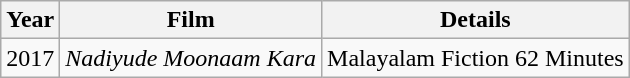<table class="wikitable sortable">
<tr>
<th>Year</th>
<th>Film</th>
<th>Details</th>
</tr>
<tr>
<td>2017</td>
<td><em>Nadiyude Moonaam Kara</em></td>
<td>Malayalam Fiction 62 Minutes</td>
</tr>
</table>
